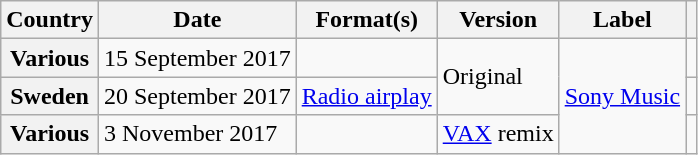<table class="wikitable plainrowheaders">
<tr>
<th scope="col">Country</th>
<th scope="col">Date</th>
<th scope="col">Format(s)</th>
<th scope="col">Version</th>
<th scope="col">Label</th>
<th scope="col"></th>
</tr>
<tr>
<th scope="row">Various</th>
<td>15 September 2017</td>
<td></td>
<td rowspan="2">Original</td>
<td rowspan="3"><a href='#'>Sony Music</a></td>
<td style="text-align:center;"></td>
</tr>
<tr>
<th scope="row">Sweden</th>
<td>20 September 2017</td>
<td><a href='#'>Radio airplay</a></td>
<td style="text-align:center;"></td>
</tr>
<tr>
<th scope="row">Various</th>
<td>3 November 2017</td>
<td></td>
<td><a href='#'>VAX</a> remix</td>
<td style="text-align:center;"></td>
</tr>
</table>
